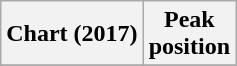<table class="wikitable sortable plainrowheaders" style="text-align:center">
<tr>
<th scope="col">Chart (2017)</th>
<th scope="col">Peak<br>position</th>
</tr>
<tr>
</tr>
</table>
